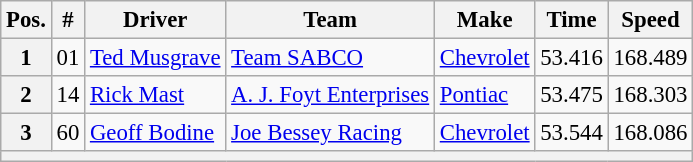<table class="wikitable" style="font-size:95%">
<tr>
<th>Pos.</th>
<th>#</th>
<th>Driver</th>
<th>Team</th>
<th>Make</th>
<th>Time</th>
<th>Speed</th>
</tr>
<tr>
<th>1</th>
<td>01</td>
<td><a href='#'>Ted Musgrave</a></td>
<td><a href='#'>Team SABCO</a></td>
<td><a href='#'>Chevrolet</a></td>
<td>53.416</td>
<td>168.489</td>
</tr>
<tr>
<th>2</th>
<td>14</td>
<td><a href='#'>Rick Mast</a></td>
<td><a href='#'>A. J. Foyt Enterprises</a></td>
<td><a href='#'>Pontiac</a></td>
<td>53.475</td>
<td>168.303</td>
</tr>
<tr>
<th>3</th>
<td>60</td>
<td><a href='#'>Geoff Bodine</a></td>
<td><a href='#'>Joe Bessey Racing</a></td>
<td><a href='#'>Chevrolet</a></td>
<td>53.544</td>
<td>168.086</td>
</tr>
<tr>
<th colspan="7"></th>
</tr>
</table>
